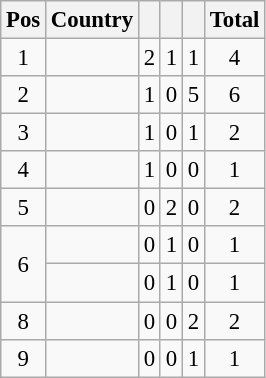<table class=wikitable style="font-size:95%; text-align: center">
<tr>
<th>Pos</th>
<th>Country</th>
<th></th>
<th></th>
<th></th>
<th>Total</th>
</tr>
<tr>
<td>1</td>
<td style="text-align:left"></td>
<td>2</td>
<td>1</td>
<td>1</td>
<td>4</td>
</tr>
<tr>
<td>2</td>
<td style="text-align:left"></td>
<td>1</td>
<td>0</td>
<td>5</td>
<td>6</td>
</tr>
<tr>
<td>3</td>
<td style="text-align:left"></td>
<td>1</td>
<td>0</td>
<td>1</td>
<td>2</td>
</tr>
<tr>
<td>4</td>
<td style="text-align:left"></td>
<td>1</td>
<td>0</td>
<td>0</td>
<td>1</td>
</tr>
<tr>
<td>5</td>
<td style="text-align:left"></td>
<td>0</td>
<td>2</td>
<td>0</td>
<td>2</td>
</tr>
<tr>
<td rowspan=2>6</td>
<td style=text-align:left></td>
<td>0</td>
<td>1</td>
<td>0</td>
<td>1</td>
</tr>
<tr>
<td style=text-align:left></td>
<td>0</td>
<td>1</td>
<td>0</td>
<td>1</td>
</tr>
<tr>
<td>8</td>
<td style="text-align:left"></td>
<td>0</td>
<td>0</td>
<td>2</td>
<td>2</td>
</tr>
<tr>
<td>9</td>
<td style="text-align:left"></td>
<td>0</td>
<td>0</td>
<td>1</td>
<td>1</td>
</tr>
</table>
